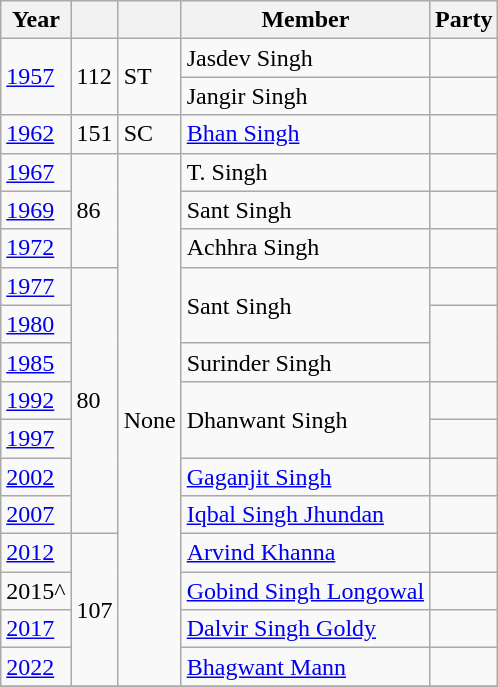<table class="wikitable sortable">
<tr>
<th>Year</th>
<th></th>
<th></th>
<th>Member</th>
<th colspan="2">Party</th>
</tr>
<tr>
<td rowspan="2"><a href='#'>1957</a></td>
<td rowspan="2">112</td>
<td rowspan="2">ST</td>
<td>Jasdev Singh</td>
<td></td>
</tr>
<tr>
<td>Jangir Singh</td>
<td></td>
</tr>
<tr>
<td><a href='#'>1962</a></td>
<td>151</td>
<td>SC</td>
<td><a href='#'>Bhan Singh</a></td>
</tr>
<tr>
<td><a href='#'>1967</a></td>
<td rowspan="3">86</td>
<td rowspan="14">None</td>
<td>T. Singh</td>
<td></td>
</tr>
<tr>
<td><a href='#'>1969</a></td>
<td>Sant Singh</td>
</tr>
<tr>
<td><a href='#'>1972</a></td>
<td>Achhra Singh</td>
<td></td>
</tr>
<tr>
<td><a href='#'>1977</a></td>
<td rowspan="7">80</td>
<td rowspan="2">Sant Singh</td>
<td></td>
</tr>
<tr>
<td><a href='#'>1980</a></td>
</tr>
<tr>
<td><a href='#'>1985</a></td>
<td>Surinder Singh</td>
</tr>
<tr>
<td><a href='#'>1992</a></td>
<td rowspan="2">Dhanwant Singh</td>
<td></td>
</tr>
<tr>
<td><a href='#'>1997</a></td>
<td></td>
</tr>
<tr>
<td><a href='#'>2002</a></td>
<td><a href='#'>Gaganjit Singh</a></td>
<td></td>
</tr>
<tr>
<td><a href='#'>2007</a></td>
<td><a href='#'>Iqbal Singh Jhundan</a></td>
<td></td>
</tr>
<tr>
<td><a href='#'>2012</a></td>
<td rowspan="4">107</td>
<td><a href='#'>Arvind Khanna</a></td>
<td></td>
</tr>
<tr>
<td>2015^</td>
<td><a href='#'>Gobind Singh Longowal</a></td>
<td></td>
</tr>
<tr>
<td><a href='#'>2017</a></td>
<td><a href='#'>Dalvir Singh Goldy</a></td>
<td></td>
</tr>
<tr>
<td><a href='#'>2022</a></td>
<td><a href='#'>Bhagwant Mann</a></td>
<td></td>
</tr>
<tr>
</tr>
</table>
